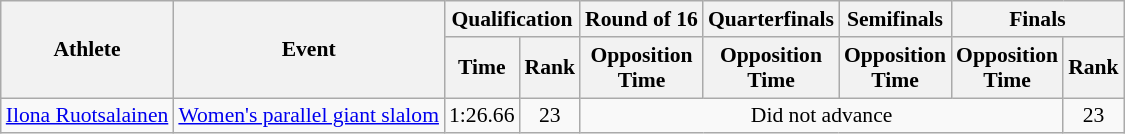<table class="wikitable" style="font-size:90%">
<tr>
<th rowspan="2">Athlete</th>
<th rowspan="2">Event</th>
<th colspan="2">Qualification</th>
<th>Round of 16</th>
<th>Quarterfinals</th>
<th>Semifinals</th>
<th colspan=2>Finals</th>
</tr>
<tr>
<th>Time</th>
<th>Rank</th>
<th>Opposition<br>Time</th>
<th>Opposition<br>Time</th>
<th>Opposition<br>Time</th>
<th>Opposition<br>Time</th>
<th>Rank</th>
</tr>
<tr align=center>
<td align=left><a href='#'>Ilona Ruotsalainen</a></td>
<td align=left><a href='#'>Women's parallel giant slalom</a></td>
<td>1:26.66</td>
<td>23</td>
<td colspan=4>Did not advance</td>
<td>23</td>
</tr>
</table>
